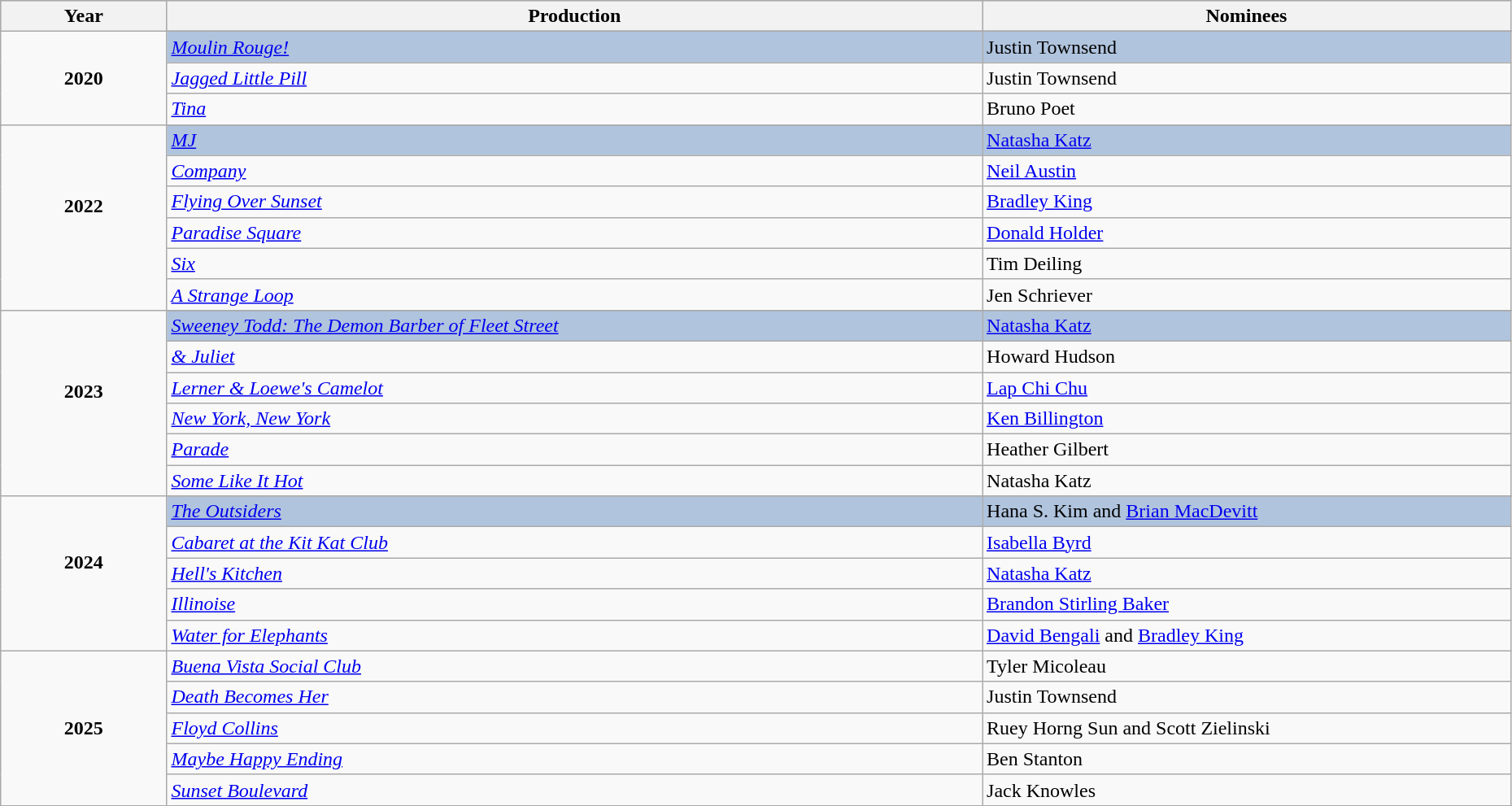<table class="wikitable" style="width:98%;">
<tr style="background:#bebebe;">
<th style="width:11%;">Year</th>
<th style="width:54%;">Production</th>
<th style="width:35%;">Nominees</th>
</tr>
<tr>
<td rowspan="4" align="center"><strong>2020</strong><br></td>
</tr>
<tr style="background:#B0C4DE">
<td><em><a href='#'>Moulin Rouge!</a></em></td>
<td>Justin Townsend</td>
</tr>
<tr>
<td><em><a href='#'>Jagged Little Pill</a></em></td>
<td>Justin Townsend</td>
</tr>
<tr>
<td><em><a href='#'>Tina</a></em></td>
<td>Bruno Poet</td>
</tr>
<tr>
<td rowspan="7" align="center"><strong>2022</strong><br><br></td>
</tr>
<tr style="background:#B0C4DE">
<td><em><a href='#'>MJ</a></em></td>
<td><a href='#'>Natasha Katz</a></td>
</tr>
<tr>
<td><em><a href='#'>Company</a></em></td>
<td><a href='#'>Neil Austin</a></td>
</tr>
<tr>
<td><em><a href='#'>Flying Over Sunset</a></em></td>
<td><a href='#'>Bradley King</a></td>
</tr>
<tr>
<td><em><a href='#'>Paradise Square</a></em></td>
<td><a href='#'>Donald Holder</a></td>
</tr>
<tr>
<td><em><a href='#'>Six</a></em></td>
<td>Tim Deiling</td>
</tr>
<tr>
<td><em><a href='#'>A Strange Loop</a></em></td>
<td>Jen Schriever</td>
</tr>
<tr>
<td rowspan="7" align="center"><strong>2023</strong><br><br></td>
</tr>
<tr style="background:#B0C4DE">
<td><em><a href='#'>Sweeney Todd: The Demon Barber of Fleet Street</a></em></td>
<td><a href='#'>Natasha Katz</a></td>
</tr>
<tr>
<td><em><a href='#'>& Juliet</a></em></td>
<td>Howard Hudson</td>
</tr>
<tr>
<td><em><a href='#'>Lerner & Loewe's Camelot</a></em></td>
<td><a href='#'>Lap Chi Chu</a></td>
</tr>
<tr>
<td><em><a href='#'>New York, New York</a></em></td>
<td><a href='#'>Ken Billington</a></td>
</tr>
<tr>
<td><em><a href='#'>Parade</a></em></td>
<td>Heather Gilbert</td>
</tr>
<tr>
<td><em><a href='#'>Some Like It Hot</a></em></td>
<td>Natasha Katz</td>
</tr>
<tr>
<td rowspan="6" align="center"><strong>2024</strong><br><br></td>
</tr>
<tr style="background:#B0C4DE">
<td><em><a href='#'>The Outsiders</a></em></td>
<td>Hana S. Kim and <a href='#'>Brian MacDevitt</a></td>
</tr>
<tr>
<td><em><a href='#'>Cabaret at the Kit Kat Club</a></em></td>
<td><a href='#'>Isabella Byrd</a></td>
</tr>
<tr>
<td><em><a href='#'>Hell's Kitchen</a></em></td>
<td><a href='#'>Natasha Katz</a></td>
</tr>
<tr>
<td><em><a href='#'>Illinoise</a></em></td>
<td><a href='#'>Brandon Stirling Baker</a></td>
</tr>
<tr>
<td><em><a href='#'>Water for Elephants</a></em></td>
<td><a href='#'>David Bengali</a> and <a href='#'>Bradley King</a></td>
</tr>
<tr>
<td rowspan="7" align="center"><strong>2025</strong><br></td>
<td><em><a href='#'>Buena Vista Social Club</a></em></td>
<td>Tyler Micoleau</td>
</tr>
<tr>
<td><em><a href='#'>Death Becomes Her</a></em></td>
<td>Justin Townsend</td>
</tr>
<tr>
<td><em><a href='#'>Floyd Collins</a></em></td>
<td>Ruey Horng Sun and Scott Zielinski</td>
</tr>
<tr>
<td><em><a href='#'>Maybe Happy Ending</a></em></td>
<td>Ben Stanton</td>
</tr>
<tr>
<td><em><a href='#'>Sunset Boulevard</a></em></td>
<td>Jack Knowles</td>
</tr>
<tr>
</tr>
</table>
